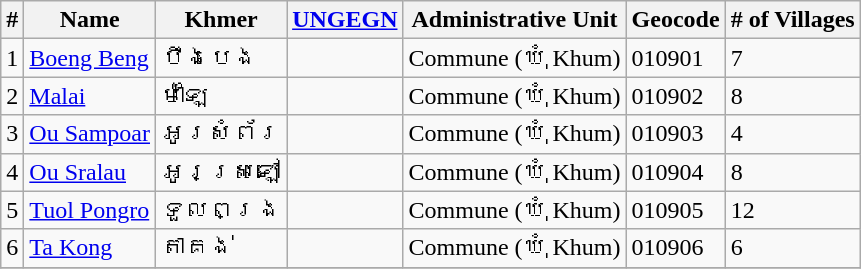<table class="wikitable sortable">
<tr>
<th>#</th>
<th>Name</th>
<th>Khmer</th>
<th><a href='#'>UNGEGN</a></th>
<th>Administrative Unit</th>
<th>Geocode</th>
<th># of Villages</th>
</tr>
<tr>
<td>1</td>
<td><a href='#'>Boeng Beng</a></td>
<td>បឹងបេង</td>
<td></td>
<td>Commune (ឃុំ Khum)</td>
<td>010901</td>
<td>7</td>
</tr>
<tr>
<td>2</td>
<td><a href='#'>Malai</a></td>
<td>ម៉ាឡៃ</td>
<td></td>
<td>Commune (ឃុំ Khum)</td>
<td>010902</td>
<td>8</td>
</tr>
<tr>
<td>3</td>
<td><a href='#'>Ou Sampoar</a></td>
<td>អូរសំព័រ</td>
<td></td>
<td>Commune (ឃុំ Khum)</td>
<td>010903</td>
<td>4</td>
</tr>
<tr>
<td>4</td>
<td><a href='#'>Ou Sralau</a></td>
<td>អូរស្រឡៅ</td>
<td></td>
<td>Commune (ឃុំ Khum)</td>
<td>010904</td>
<td>8</td>
</tr>
<tr>
<td>5</td>
<td><a href='#'>Tuol Pongro</a></td>
<td>ទួលពង្រ</td>
<td></td>
<td>Commune (ឃុំ Khum)</td>
<td>010905</td>
<td>12</td>
</tr>
<tr>
<td>6</td>
<td><a href='#'>Ta Kong</a></td>
<td>តាគង់</td>
<td></td>
<td>Commune (ឃុំ Khum)</td>
<td>010906</td>
<td>6</td>
</tr>
<tr>
</tr>
</table>
